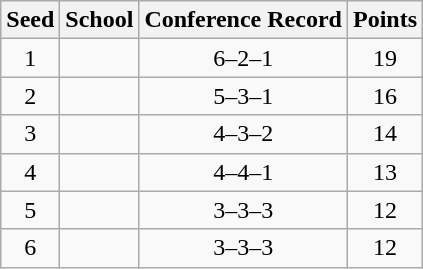<table class="wikitable" style="text-align:center">
<tr>
<th>Seed</th>
<th>School</th>
<th>Conference Record</th>
<th>Points</th>
</tr>
<tr>
<td>1</td>
<td></td>
<td>6–2–1</td>
<td>19</td>
</tr>
<tr>
<td>2</td>
<td></td>
<td>5–3–1</td>
<td>16</td>
</tr>
<tr>
<td>3</td>
<td></td>
<td>4–3–2</td>
<td>14</td>
</tr>
<tr>
<td>4</td>
<td></td>
<td>4–4–1</td>
<td>13</td>
</tr>
<tr>
<td>5</td>
<td></td>
<td>3–3–3</td>
<td>12</td>
</tr>
<tr>
<td>6</td>
<td></td>
<td>3–3–3</td>
<td>12</td>
</tr>
</table>
